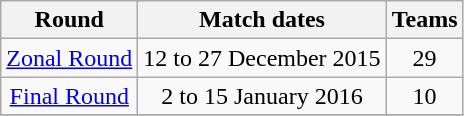<table class="wikitable" style="text-align:center">
<tr>
<th>Round</th>
<th>Match dates</th>
<th>Teams</th>
</tr>
<tr>
<td><a href='#'>Zonal Round</a></td>
<td>12 to 27 December 2015</td>
<td>29</td>
</tr>
<tr>
<td><a href='#'>Final Round</a></td>
<td>2 to 15 January 2016</td>
<td>10</td>
</tr>
<tr>
</tr>
</table>
